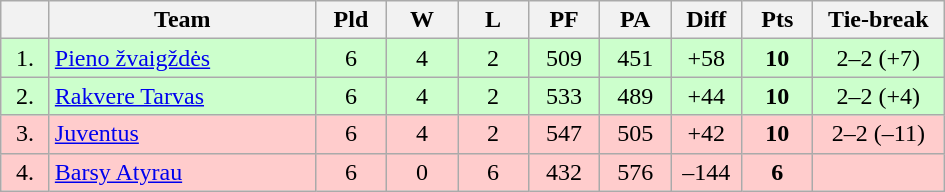<table class="wikitable" style="text-align:center">
<tr>
<th width=25></th>
<th width=170>Team</th>
<th width=40>Pld</th>
<th width=40>W</th>
<th width=40>L</th>
<th width=40>PF</th>
<th width=40>PA</th>
<th width=40>Diff</th>
<th width=40>Pts</th>
<th width=80>Tie-break</th>
</tr>
<tr style="background:#ccffcc;">
<td>1.</td>
<td align=left> <a href='#'>Pieno žvaigždės</a></td>
<td>6</td>
<td>4</td>
<td>2</td>
<td>509</td>
<td>451</td>
<td>+58</td>
<td><strong>10</strong></td>
<td>2–2 (+7)</td>
</tr>
<tr style="background:#ccffcc;">
<td>2.</td>
<td align=left> <a href='#'>Rakvere Tarvas</a></td>
<td>6</td>
<td>4</td>
<td>2</td>
<td>533</td>
<td>489</td>
<td>+44</td>
<td><strong>10</strong></td>
<td>2–2 (+4)</td>
</tr>
<tr style="background:#ffcccc;">
<td>3.</td>
<td align=left> <a href='#'>Juventus</a></td>
<td>6</td>
<td>4</td>
<td>2</td>
<td>547</td>
<td>505</td>
<td>+42</td>
<td><strong>10</strong></td>
<td>2–2 (–11)</td>
</tr>
<tr style="background:#ffcccc;">
<td>4.</td>
<td align=left> <a href='#'>Barsy Atyrau</a></td>
<td>6</td>
<td>0</td>
<td>6</td>
<td>432</td>
<td>576</td>
<td>–144</td>
<td><strong>6</strong></td>
<td></td>
</tr>
</table>
